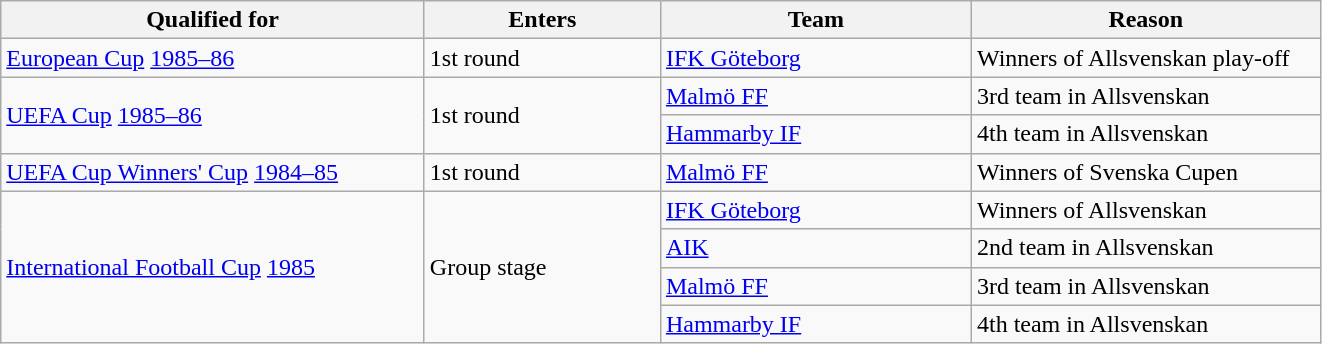<table class="wikitable" style="text-align: left;">
<tr>
<th style="width: 275px;">Qualified for</th>
<th style="width: 150px;">Enters</th>
<th style="width: 200px;">Team</th>
<th style="width: 225px;">Reason</th>
</tr>
<tr>
<td><a href='#'>European Cup</a> <a href='#'>1985–86</a></td>
<td>1st round</td>
<td><a href='#'>IFK Göteborg</a></td>
<td>Winners of Allsvenskan play-off</td>
</tr>
<tr>
<td rowspan=2><a href='#'>UEFA Cup</a> <a href='#'>1985–86</a></td>
<td rowspan=2>1st round</td>
<td><a href='#'>Malmö FF</a></td>
<td>3rd team in Allsvenskan</td>
</tr>
<tr>
<td><a href='#'>Hammarby IF</a></td>
<td>4th team in Allsvenskan</td>
</tr>
<tr>
<td><a href='#'>UEFA Cup Winners' Cup</a> <a href='#'>1984–85</a></td>
<td>1st round</td>
<td><a href='#'>Malmö FF</a></td>
<td>Winners of Svenska Cupen</td>
</tr>
<tr>
<td rowspan=4><a href='#'>International Football Cup</a> <a href='#'>1985</a></td>
<td rowspan=4>Group stage</td>
<td><a href='#'>IFK Göteborg</a></td>
<td>Winners of Allsvenskan</td>
</tr>
<tr>
<td><a href='#'>AIK</a></td>
<td>2nd team in Allsvenskan</td>
</tr>
<tr>
<td><a href='#'>Malmö FF</a></td>
<td>3rd team in Allsvenskan</td>
</tr>
<tr>
<td><a href='#'>Hammarby IF</a></td>
<td>4th team in Allsvenskan</td>
</tr>
</table>
